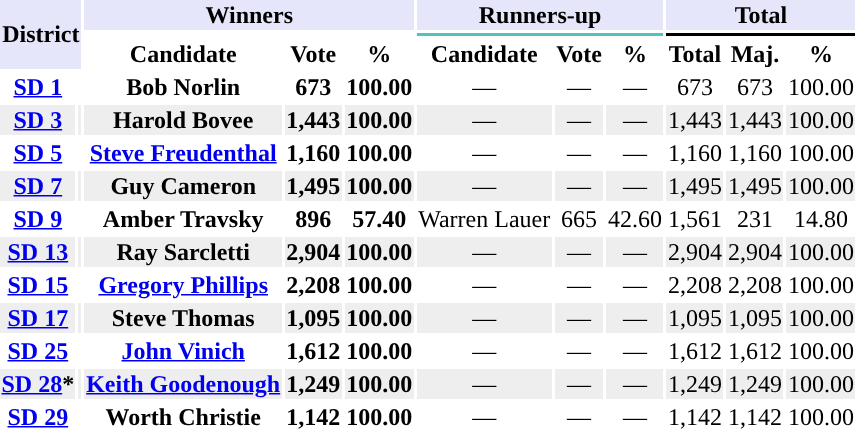<table class="toccolours sortable" style="text-align:center;">
<tr style="background:lavender">
<th rowspan="3" colspan="2">District</th>
<th colspan=3>Winners</th>
<th colspan=3>Runners-up</th>
<th colspan=3>Total</th>
</tr>
<tr>
<th colspan=3 style="background-color:"></th>
<th colspan=3 style="background-color:#51C2C2"></th>
<th colspan=3 style="background-color:#000000"></th>
</tr>
<tr>
<th align="center">Candidate</th>
<th align="center">Vote</th>
<th align="center">%</th>
<th align="center">Candidate</th>
<th align="center">Vote</th>
<th align="center">%</th>
<th align="center">Total</th>
<th align="center">Maj.</th>
<th align="center">%</th>
</tr>
<tr>
<th><a href='#'>SD 1</a></th>
<td style="background-color:"></td>
<td><strong>Bob Norlin</strong></td>
<td><strong>673</strong></td>
<td><strong>100.00	</strong></td>
<td>—</td>
<td>—</td>
<td>—</td>
<td>673</td>
<td>673</td>
<td>100.00</td>
</tr>
<tr style="background:#EEEEEE;">
<th><a href='#'>SD 3</a></th>
<td style="background-color:"></td>
<td><strong>Harold Bovee</strong></td>
<td><strong>1,443</strong></td>
<td><strong>100.00	</strong></td>
<td>—</td>
<td>—</td>
<td>—</td>
<td>1,443</td>
<td>1,443</td>
<td>100.00</td>
</tr>
<tr>
<th><a href='#'>SD 5</a></th>
<td style="background-color:"></td>
<td><strong><a href='#'>Steve Freudenthal</a></strong></td>
<td><strong>1,160</strong></td>
<td><strong>100.00	</strong></td>
<td>—</td>
<td>—</td>
<td>—</td>
<td>1,160</td>
<td>1,160</td>
<td>100.00</td>
</tr>
<tr style="background:#EEEEEE;">
<th><a href='#'>SD 7</a></th>
<td style="background-color:"></td>
<td><strong>Guy Cameron</strong></td>
<td><strong>1,495</strong></td>
<td><strong>100.00	</strong></td>
<td>—</td>
<td>—</td>
<td>—</td>
<td>1,495</td>
<td>1,495</td>
<td>100.00</td>
</tr>
<tr>
<th><a href='#'>SD 9</a></th>
<td style="background-color:"></td>
<td><strong>Amber Travsky</strong></td>
<td><strong>896	</strong></td>
<td><strong>57.40</strong></td>
<td>Warren Lauer</td>
<td>665</td>
<td>42.60</td>
<td>1,561</td>
<td>231</td>
<td>14.80</td>
</tr>
<tr style="background:#EEEEEE;">
<th><a href='#'>SD 13</a></th>
<td style="background-color:"></td>
<td><strong>Ray Sarcletti</strong></td>
<td><strong>2,904</strong></td>
<td><strong>100.00	</strong></td>
<td>—</td>
<td>—</td>
<td>—</td>
<td>2,904</td>
<td>2,904</td>
<td>100.00</td>
</tr>
<tr>
<th><a href='#'>SD 15</a></th>
<td style="background-color:"></td>
<td><strong><a href='#'>Gregory Phillips</a></strong></td>
<td><strong>2,208</strong></td>
<td><strong>100.00	</strong></td>
<td>—</td>
<td>—</td>
<td>—</td>
<td>2,208</td>
<td>2,208</td>
<td>100.00</td>
</tr>
<tr style="background:#EEEEEE;">
<th><a href='#'>SD 17</a></th>
<td style="background-color:"></td>
<td><strong>Steve Thomas</strong></td>
<td><strong>1,095</strong></td>
<td><strong>100.00	</strong></td>
<td>—</td>
<td>—</td>
<td>—</td>
<td>1,095</td>
<td>1,095</td>
<td>100.00</td>
</tr>
<tr>
<th><a href='#'>SD 25</a></th>
<td style="background-color:"></td>
<td><strong><a href='#'>John Vinich</a></strong></td>
<td><strong>1,612</strong></td>
<td><strong>100.00	</strong></td>
<td>—</td>
<td>—</td>
<td>—</td>
<td>1,612</td>
<td>1,612</td>
<td>100.00</td>
</tr>
<tr style="background:#EEEEEE;">
<th><a href='#'>SD 28</a>*</th>
<td style="background-color:"></td>
<td><strong><a href='#'>Keith Goodenough</a></strong></td>
<td><strong>1,249</strong></td>
<td><strong>100.00	</strong></td>
<td>—</td>
<td>—</td>
<td>—</td>
<td>1,249</td>
<td>1,249</td>
<td>100.00</td>
</tr>
<tr>
<th><a href='#'>SD 29</a></th>
<td style="background-color:"></td>
<td><strong>Worth Christie</strong></td>
<td><strong>1,142</strong></td>
<td><strong>100.00	</strong></td>
<td>—</td>
<td>—</td>
<td>—</td>
<td>1,142</td>
<td>1,142</td>
<td>100.00</td>
</tr>
</table>
